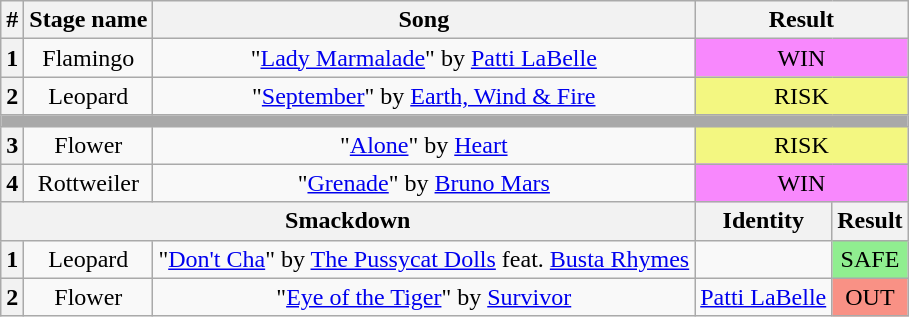<table class="wikitable plainrowheaders" style="text-align: center;">
<tr>
<th>#</th>
<th>Stage name</th>
<th>Song</th>
<th colspan=2>Result</th>
</tr>
<tr>
<th>1</th>
<td>Flamingo</td>
<td>"<a href='#'>Lady Marmalade</a>" by <a href='#'>Patti LaBelle</a></td>
<td colspan=2 bgcolor=#F888FD>WIN</td>
</tr>
<tr>
<th>2</th>
<td>Leopard</td>
<td>"<a href='#'>September</a>" by <a href='#'>Earth, Wind & Fire</a></td>
<td colspan=2 bgcolor=#F3F781>RISK</td>
</tr>
<tr>
<td colspan="5" style="background:darkgray"></td>
</tr>
<tr>
<th>3</th>
<td>Flower</td>
<td>"<a href='#'>Alone</a>" by <a href='#'>Heart</a></td>
<td colspan=2 bgcolor=#F3F781>RISK</td>
</tr>
<tr>
<th>4</th>
<td>Rottweiler</td>
<td>"<a href='#'>Grenade</a>" by <a href='#'>Bruno Mars</a></td>
<td colspan=2 bgcolor=#F888FD>WIN</td>
</tr>
<tr>
<th colspan="3">Smackdown</th>
<th>Identity</th>
<th>Result</th>
</tr>
<tr>
<th>1</th>
<td>Leopard</td>
<td>"<a href='#'>Don't Cha</a>" by <a href='#'>The Pussycat Dolls</a> feat. <a href='#'>Busta Rhymes</a></td>
<td></td>
<td bgcolor=lightgreen>SAFE</td>
</tr>
<tr>
<th>2</th>
<td>Flower</td>
<td>"<a href='#'>Eye of the Tiger</a>" by <a href='#'>Survivor</a></td>
<td><a href='#'>Patti LaBelle</a></td>
<td bgcolor=#F99185>OUT</td>
</tr>
</table>
